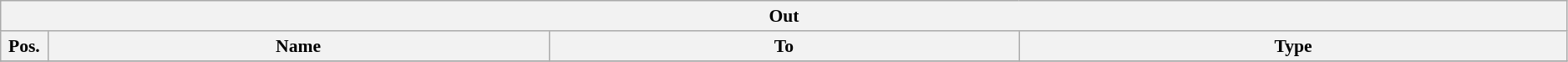<table class="wikitable" style="font-size:90%;width:99%;">
<tr>
<th colspan="4">Out</th>
</tr>
<tr>
<th width=3%>Pos.</th>
<th width=32%>Name</th>
<th width=30%>To</th>
<th width=35%>Type</th>
</tr>
<tr>
</tr>
</table>
